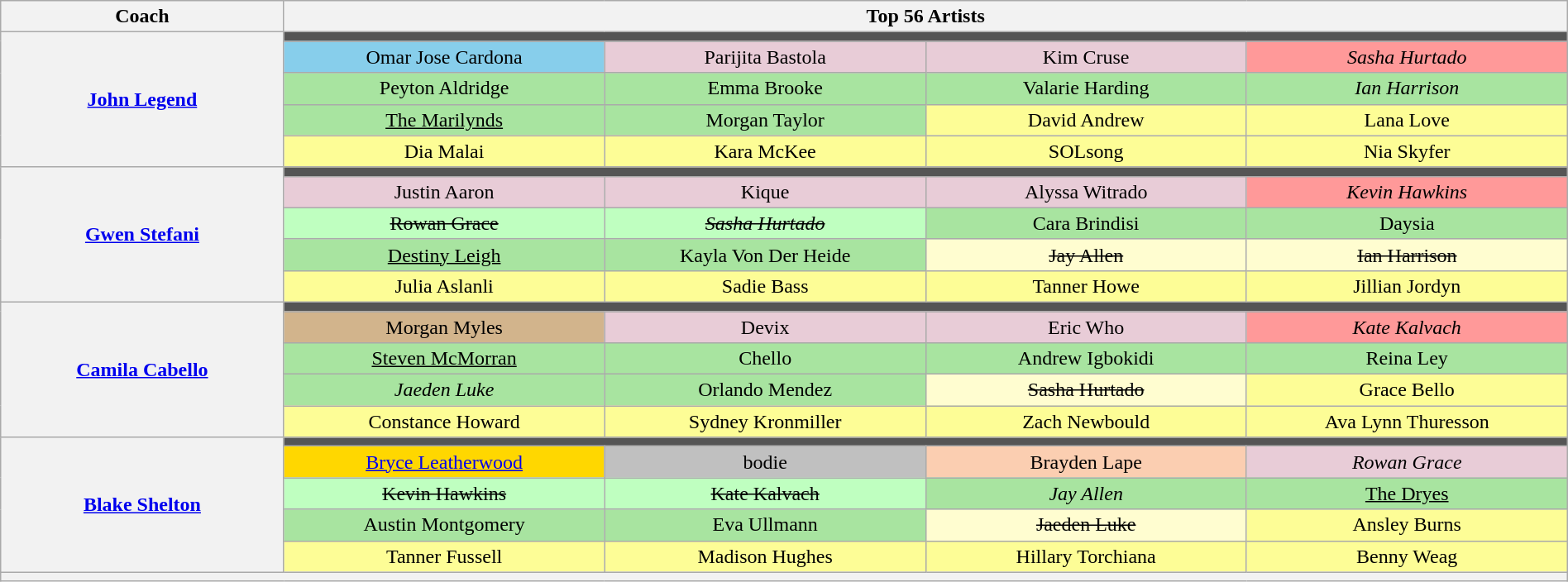<table class="wikitable" style="text-align:center; width:100%">
<tr>
<th scope="col" style="width:15%">Coach</th>
<th scope="col" style="width:85%" colspan="6">Top 56 Artists</th>
</tr>
<tr>
<th rowspan="5"><a href='#'>John Legend</a></th>
<td colspan="4" style="background:#555"></td>
</tr>
<tr>
<td style="background: skyblue">Omar Jose Cardona</td>
<td style="background:#E8CCD7">Parijita Bastola</td>
<td style="background:#E8CCD7">Kim Cruse</td>
<td style="background:#FF9999"><em>Sasha Hurtado</em></td>
</tr>
<tr>
<td style="background:#A8E4A0">Peyton Aldridge</td>
<td style="background:#A8E4A0">Emma Brooke</td>
<td style="background:#A8E4A0">Valarie Harding</td>
<td style="background:#A8E4A0"><em>Ian Harrison</em></td>
</tr>
<tr>
<td style="background:#A8E4A0"><u>The Marilynds</u></td>
<td style="background:#A8E4A0">Morgan Taylor</td>
<td style="background:#FDFD96">David Andrew</td>
<td style="background:#FDFD96">Lana Love</td>
</tr>
<tr>
<td style="background:#FDFD96">Dia Malai</td>
<td style="background:#FDFD96">Kara McKee</td>
<td style="background:#FDFD96">SOLsong</td>
<td style="background:#FDFD96">Nia Skyfer</td>
</tr>
<tr>
<th rowspan="5"><a href='#'>Gwen Stefani</a></th>
<td colspan="4" style="background:#555"></td>
</tr>
<tr>
<td style="background:#E8CCD7">Justin Aaron</td>
<td style="background:#E8CCD7">Kique</td>
<td style="background:#E8CCD7">Alyssa Witrado</td>
<td style="background:#FF9999"><em>Kevin Hawkins</em></td>
</tr>
<tr>
<td style="background:#BFFFC0"><s>Rowan Grace</s></td>
<td style="background:#BFFFC0"><s><em>Sasha Hurtado</em></s></td>
<td style="background:#A8E4A0">Cara Brindisi</td>
<td style="background:#A8E4A0">Daysia</td>
</tr>
<tr>
<td style="background:#A8E4A0"><u>Destiny Leigh</u></td>
<td style="background:#A8E4A0">Kayla Von Der Heide</td>
<td style="background:#FFFDD0"><s>Jay Allen</s></td>
<td style="background:#FFFDD0"><s>Ian Harrison</s></td>
</tr>
<tr>
<td style="background:#FDFD96">Julia Aslanli</td>
<td style="background:#FDFD96">Sadie Bass</td>
<td style="background:#FDFD96">Tanner Howe</td>
<td style="background:#FDFD96">Jillian Jordyn</td>
</tr>
<tr>
<th rowspan="5"><a href='#'>Camila Cabello</a></th>
<td colspan="4" style="background:#555"></td>
</tr>
<tr>
<td style="background: tan">Morgan Myles</td>
<td style="background:#E8CCD7">Devix</td>
<td style="background:#E8CCD7">Eric Who</td>
<td style="background:#FF9999"><em>Kate Kalvach</em></td>
</tr>
<tr>
<td style="background:#A8E4A0"><u>Steven McMorran</u></td>
<td style="background:#A8E4A0">Chello</td>
<td style="background:#A8E4A0">Andrew Igbokidi</td>
<td style="background:#A8E4A0">Reina Ley</td>
</tr>
<tr>
<td style="background:#A8E4A0"><em>Jaeden Luke</em></td>
<td style="background:#A8E4A0">Orlando Mendez</td>
<td style="background:#FFFDD0"><s>Sasha Hurtado</s></td>
<td style="background:#FDFD96">Grace Bello</td>
</tr>
<tr>
<td style="background:#FDFD96">Constance Howard</td>
<td style="background:#FDFD96">Sydney Kronmiller</td>
<td style="background:#FDFD96">Zach Newbould</td>
<td style="background:#FDFD96">Ava Lynn Thuresson</td>
</tr>
<tr>
<th rowspan="5"><a href='#'>Blake Shelton</a></th>
<td colspan="4" style="background:#555"></td>
</tr>
<tr>
<td style="background: gold"><a href='#'>Bryce Leatherwood</a></td>
<td style="background: silver">bodie</td>
<td style="background:#fbceb1">Brayden Lape</td>
<td style="background:#E8CCD7"><em>Rowan Grace</em></td>
</tr>
<tr>
<td style="background:#BFFFC0"><s>Kevin Hawkins</s></td>
<td style="background:#BFFFC0"><s>Kate Kalvach</s></td>
<td style="background:#A8E4A0"><em>Jay Allen</em></td>
<td style="background:#A8E4A0"><u>The Dryes</u></td>
</tr>
<tr>
<td style="background:#A8E4A0">Austin Montgomery</td>
<td style="background:#A8E4A0">Eva Ullmann</td>
<td style="background:#FFFDD0"><s>Jaeden Luke</s></td>
<td style="background:#FDFD96">Ansley Burns</td>
</tr>
<tr>
<td style="background:#FDFD96; width:17%">Tanner Fussell</td>
<td style="background:#FDFD96; width:17%">Madison Hughes</td>
<td style="background:#FDFD96; width:17%">Hillary Torchiana</td>
<td style="background:#FDFD96; width:17%">Benny Weag</td>
</tr>
<tr>
<th colspan="7" style="font-size:95%; line-height:14px"></th>
</tr>
</table>
